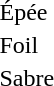<table>
<tr>
<td rowspan=2>Épée</td>
<td rowspan=2></td>
<td rowspan=2></td>
<td></td>
</tr>
<tr>
<td></td>
</tr>
<tr>
<td rowspan=2>Foil</td>
<td rowspan=2></td>
<td rowspan=2></td>
<td></td>
</tr>
<tr>
<td></td>
</tr>
<tr>
<td rowspan=2>Sabre</td>
<td rowspan=2></td>
<td rowspan=2></td>
<td></td>
</tr>
<tr>
<td></td>
</tr>
</table>
